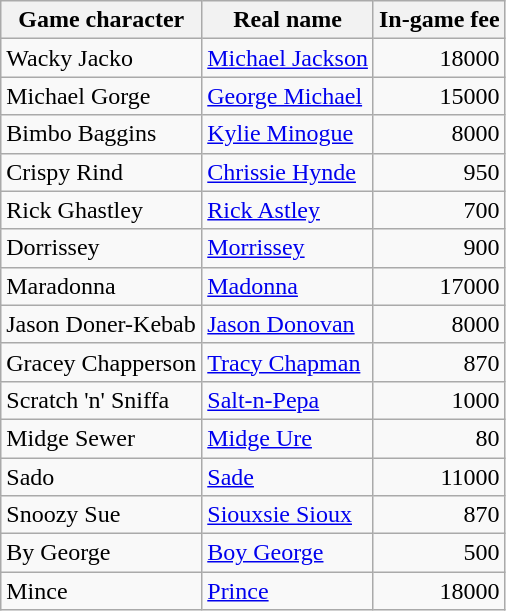<table class="wikitable sortable" border="1">
<tr>
<th>Game character</th>
<th>Real name</th>
<th>In-game fee</th>
</tr>
<tr>
<td>Wacky Jacko</td>
<td><a href='#'>Michael Jackson</a></td>
<td align="right">18000</td>
</tr>
<tr>
<td>Michael Gorge</td>
<td><a href='#'>George Michael</a></td>
<td align="right">15000</td>
</tr>
<tr>
<td>Bimbo Baggins</td>
<td><a href='#'>Kylie Minogue</a></td>
<td align="right">8000</td>
</tr>
<tr>
<td>Crispy Rind</td>
<td><a href='#'>Chrissie Hynde</a></td>
<td align="right">950</td>
</tr>
<tr>
<td>Rick Ghastley</td>
<td><a href='#'>Rick Astley</a></td>
<td align="right">700</td>
</tr>
<tr>
<td>Dorrissey</td>
<td><a href='#'>Morrissey</a></td>
<td align="right">900</td>
</tr>
<tr>
<td>Maradonna</td>
<td><a href='#'>Madonna</a></td>
<td align="right">17000</td>
</tr>
<tr>
<td>Jason Doner-Kebab</td>
<td><a href='#'>Jason Donovan</a></td>
<td align="right">8000</td>
</tr>
<tr>
<td>Gracey Chapperson</td>
<td><a href='#'>Tracy Chapman</a></td>
<td align="right">870</td>
</tr>
<tr>
<td>Scratch 'n' Sniffa</td>
<td><a href='#'>Salt-n-Pepa</a></td>
<td align="right">1000</td>
</tr>
<tr>
<td>Midge Sewer</td>
<td><a href='#'>Midge Ure</a></td>
<td align="right">80</td>
</tr>
<tr>
<td>Sado</td>
<td><a href='#'>Sade</a></td>
<td align="right">11000</td>
</tr>
<tr>
<td>Snoozy Sue</td>
<td><a href='#'>Siouxsie Sioux</a></td>
<td align="right">870</td>
</tr>
<tr>
<td>By George</td>
<td><a href='#'>Boy George</a></td>
<td align="right">500</td>
</tr>
<tr>
<td>Mince</td>
<td><a href='#'>Prince</a></td>
<td align="right">18000</td>
</tr>
</table>
